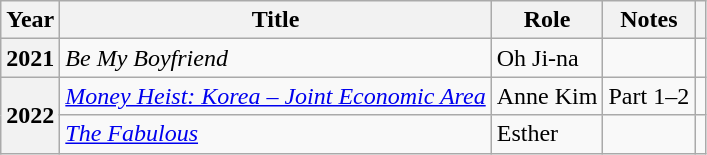<table class="wikitable plainrowheaders">
<tr>
<th scope="col">Year</th>
<th scope="col">Title</th>
<th scope="col">Role</th>
<th scope="col">Notes</th>
<th scope="col"></th>
</tr>
<tr>
<th scope="row">2021</th>
<td><em>Be My Boyfriend</em></td>
<td>Oh Ji-na</td>
<td></td>
<td style="text-align:center"></td>
</tr>
<tr>
<th scope="row" rowspan="2">2022</th>
<td><em><a href='#'>Money Heist: Korea – Joint Economic Area</a></em></td>
<td>Anne Kim</td>
<td>Part 1–2</td>
<td style="text-align:center"></td>
</tr>
<tr>
<td><em><a href='#'>The Fabulous</a></em></td>
<td>Esther</td>
<td></td>
<td style="text-align:center"></td>
</tr>
</table>
